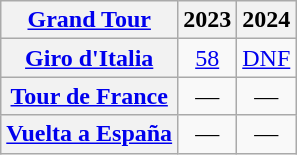<table class="wikitable plainrowheaders">
<tr>
<th scope="col"><a href='#'>Grand Tour</a></th>
<th scope="col">2023</th>
<th scope="col">2024</th>
</tr>
<tr style="text-align:center;">
<th scope="row"> <a href='#'>Giro d'Italia</a></th>
<td><a href='#'>58</a></td>
<td><a href='#'>DNF</a></td>
</tr>
<tr style="text-align:center;">
<th scope="row"> <a href='#'>Tour de France</a></th>
<td>—</td>
<td>—</td>
</tr>
<tr style="text-align:center;">
<th scope="row"> <a href='#'>Vuelta a España</a></th>
<td>—</td>
<td>—</td>
</tr>
</table>
